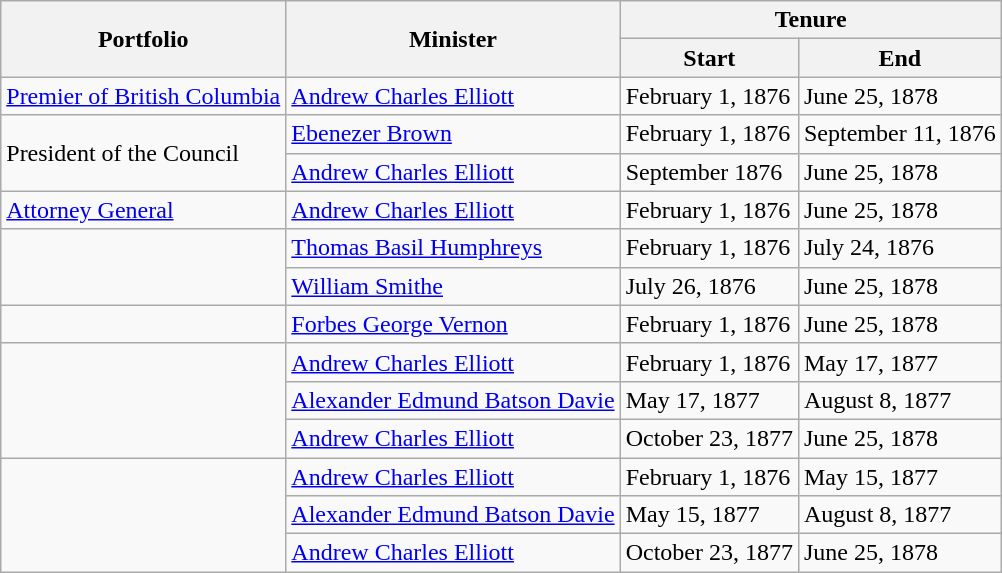<table class="wikitable sortable">
<tr>
<th colspan="1" rowspan="2">Portfolio</th>
<th rowspan="2">Minister</th>
<th colspan="2">Tenure</th>
</tr>
<tr>
<th>Start</th>
<th>End</th>
</tr>
<tr>
<td><a href='#'>Premier of British Columbia</a></td>
<td><a href='#'>Andrew Charles Elliott</a></td>
<td>February 1, 1876</td>
<td>June 25, 1878</td>
</tr>
<tr>
<td rowspan="2">President of the Council</td>
<td><a href='#'>Ebenezer Brown</a></td>
<td>February 1, 1876</td>
<td>September 11, 1876</td>
</tr>
<tr>
<td><a href='#'>Andrew Charles Elliott</a></td>
<td>September 1876</td>
<td>June 25, 1878</td>
</tr>
<tr>
<td><a href='#'>Attorney General</a></td>
<td><a href='#'>Andrew Charles Elliott</a></td>
<td>February 1, 1876</td>
<td>June 25, 1878</td>
</tr>
<tr>
<td rowspan="2"></td>
<td><a href='#'>Thomas Basil Humphreys</a></td>
<td>February 1, 1876</td>
<td>July 24, 1876</td>
</tr>
<tr>
<td><a href='#'>William Smithe</a></td>
<td>July 26, 1876</td>
<td>June 25, 1878</td>
</tr>
<tr>
<td></td>
<td><a href='#'>Forbes George Vernon</a></td>
<td>February 1, 1876</td>
<td>June 25, 1878</td>
</tr>
<tr>
<td rowspan="3"></td>
<td><a href='#'>Andrew Charles Elliott</a></td>
<td>February 1, 1876</td>
<td>May 17, 1877</td>
</tr>
<tr>
<td><a href='#'>Alexander Edmund Batson Davie</a></td>
<td>May 17, 1877</td>
<td>August 8, 1877</td>
</tr>
<tr>
<td><a href='#'>Andrew Charles Elliott</a></td>
<td>October 23, 1877</td>
<td>June 25, 1878</td>
</tr>
<tr>
<td rowspan="3"></td>
<td><a href='#'>Andrew Charles Elliott</a></td>
<td>February 1, 1876</td>
<td>May 15, 1877</td>
</tr>
<tr>
<td><a href='#'>Alexander Edmund Batson Davie</a></td>
<td>May 15, 1877</td>
<td>August 8, 1877</td>
</tr>
<tr>
<td><a href='#'>Andrew Charles Elliott</a></td>
<td>October 23, 1877</td>
<td>June 25, 1878</td>
</tr>
</table>
